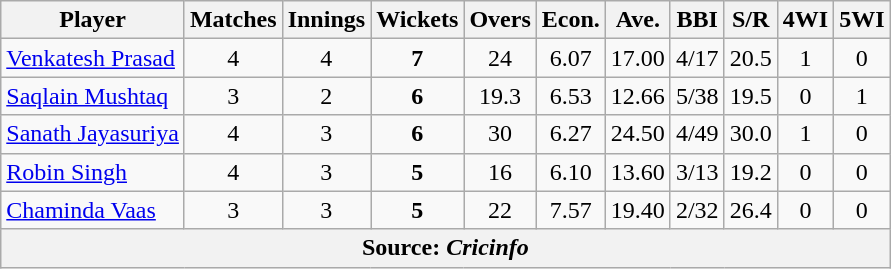<table class="wikitable" style="text-align: center;">
<tr>
<th>Player</th>
<th>Matches</th>
<th>Innings</th>
<th>Wickets</th>
<th>Overs</th>
<th>Econ.</th>
<th>Ave.</th>
<th>BBI</th>
<th>S/R</th>
<th>4WI</th>
<th>5WI</th>
</tr>
<tr>
<td style="text-align:left"> <a href='#'>Venkatesh Prasad</a></td>
<td>4</td>
<td>4</td>
<td><strong>7</strong></td>
<td>24</td>
<td>6.07</td>
<td>17.00</td>
<td>4/17</td>
<td>20.5</td>
<td>1</td>
<td>0</td>
</tr>
<tr>
<td style="text-align:left"> <a href='#'>Saqlain Mushtaq</a></td>
<td>3</td>
<td>2</td>
<td><strong>6</strong></td>
<td>19.3</td>
<td>6.53</td>
<td>12.66</td>
<td>5/38</td>
<td>19.5</td>
<td>0</td>
<td>1</td>
</tr>
<tr>
<td style="text-align:left"> <a href='#'>Sanath Jayasuriya</a></td>
<td>4</td>
<td>3</td>
<td><strong>6</strong></td>
<td>30</td>
<td>6.27</td>
<td>24.50</td>
<td>4/49</td>
<td>30.0</td>
<td>1</td>
<td>0</td>
</tr>
<tr>
<td style="text-align:left"> <a href='#'>Robin Singh</a></td>
<td>4</td>
<td>3</td>
<td><strong>5</strong></td>
<td>16</td>
<td>6.10</td>
<td>13.60</td>
<td>3/13</td>
<td>19.2</td>
<td>0</td>
<td>0</td>
</tr>
<tr>
<td style="text-align:left"> <a href='#'>Chaminda Vaas</a></td>
<td>3</td>
<td>3</td>
<td><strong>5</strong></td>
<td>22</td>
<td>7.57</td>
<td>19.40</td>
<td>2/32</td>
<td>26.4</td>
<td>0</td>
<td>0</td>
</tr>
<tr>
<th colspan="11">Source: <em>Cricinfo</em></th>
</tr>
</table>
